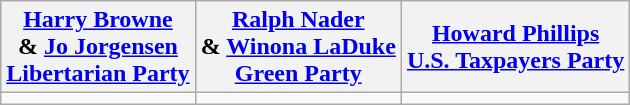<table class="wikitable" style="text-align:center;">
<tr>
<th><a href='#'>Harry Browne</a><br> & <a href='#'>Jo Jorgensen</a><br><a href='#'>Libertarian Party</a></th>
<th><a href='#'>Ralph Nader</a><br> & <a href='#'>Winona LaDuke</a><br><a href='#'>Green Party</a></th>
<th><a href='#'>Howard Phillips</a><br><a href='#'>U.S. Taxpayers Party</a></th>
</tr>
<tr>
<td></td>
<td></td>
<td></td>
</tr>
</table>
